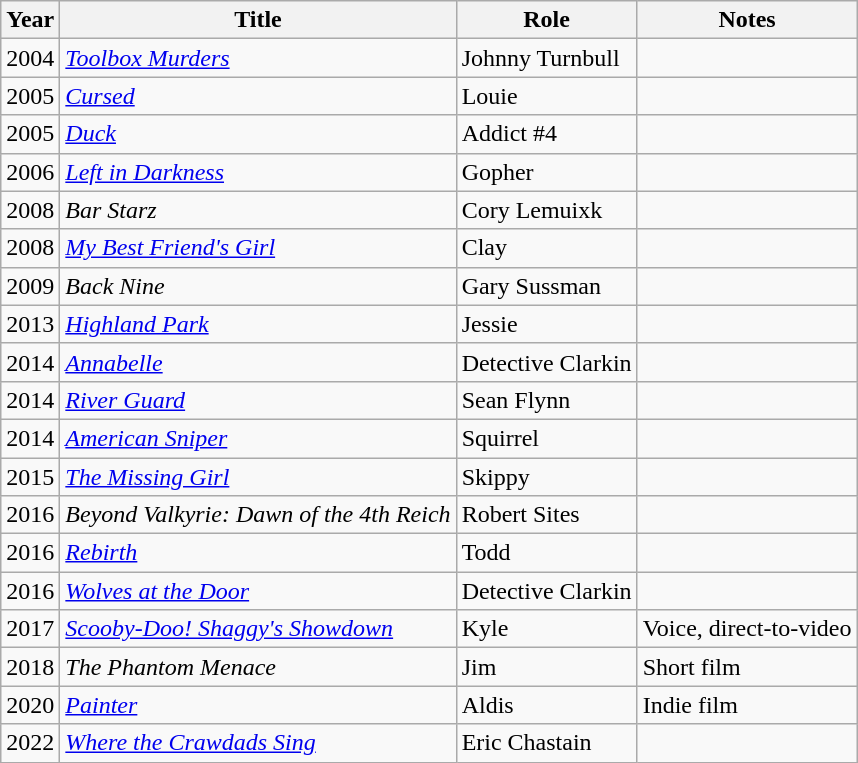<table class="wikitable sortable">
<tr>
<th>Year</th>
<th>Title</th>
<th>Role</th>
<th class="unsortable">Notes</th>
</tr>
<tr>
<td>2004</td>
<td><em><a href='#'>Toolbox Murders</a></em></td>
<td>Johnny Turnbull</td>
<td></td>
</tr>
<tr>
<td>2005</td>
<td><em><a href='#'>Cursed</a></em></td>
<td>Louie</td>
<td></td>
</tr>
<tr>
<td>2005</td>
<td><em><a href='#'>Duck</a></em></td>
<td>Addict #4</td>
<td></td>
</tr>
<tr>
<td>2006</td>
<td><em><a href='#'>Left in Darkness</a></em></td>
<td>Gopher</td>
<td></td>
</tr>
<tr>
<td>2008</td>
<td><em>Bar Starz</em></td>
<td>Cory Lemuixk</td>
<td></td>
</tr>
<tr>
<td>2008</td>
<td><em><a href='#'>My Best Friend's Girl</a></em></td>
<td>Clay</td>
<td></td>
</tr>
<tr>
<td>2009</td>
<td><em>Back Nine</em></td>
<td>Gary Sussman</td>
<td></td>
</tr>
<tr>
<td>2013</td>
<td><em><a href='#'>Highland Park</a></em></td>
<td>Jessie</td>
<td></td>
</tr>
<tr>
<td>2014</td>
<td><em><a href='#'>Annabelle</a></em></td>
<td>Detective Clarkin</td>
<td></td>
</tr>
<tr>
<td>2014</td>
<td><em><a href='#'>River Guard</a></em></td>
<td>Sean Flynn</td>
<td></td>
</tr>
<tr>
<td>2014</td>
<td><em><a href='#'>American Sniper</a></em></td>
<td>Squirrel</td>
<td></td>
</tr>
<tr>
<td>2015</td>
<td><em><a href='#'>The Missing Girl</a></em></td>
<td>Skippy</td>
<td></td>
</tr>
<tr>
<td>2016</td>
<td><em>Beyond Valkyrie: Dawn of the 4th Reich</em></td>
<td>Robert Sites</td>
<td></td>
</tr>
<tr>
<td>2016</td>
<td><em><a href='#'>Rebirth</a></em></td>
<td>Todd</td>
<td></td>
</tr>
<tr>
<td>2016</td>
<td><em><a href='#'>Wolves at the Door</a></em></td>
<td>Detective Clarkin</td>
<td></td>
</tr>
<tr>
<td>2017</td>
<td><em><a href='#'>Scooby-Doo! Shaggy's Showdown</a></em></td>
<td>Kyle</td>
<td>Voice, direct-to-video</td>
</tr>
<tr>
<td>2018</td>
<td><em>The Phantom Menace</em></td>
<td>Jim</td>
<td>Short film</td>
</tr>
<tr>
<td>2020</td>
<td><a href='#'><em>Painter</em></a></td>
<td>Aldis</td>
<td>Indie film</td>
</tr>
<tr>
<td>2022</td>
<td><em><a href='#'>Where the Crawdads Sing</a></em></td>
<td>Eric Chastain</td>
<td></td>
</tr>
</table>
